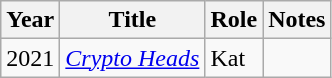<table class="wikitable sortable">
<tr>
<th>Year</th>
<th>Title</th>
<th>Role</th>
<th class="unsortable">Notes</th>
</tr>
<tr>
<td>2021</td>
<td><em><a href='#'>Crypto Heads</a></em></td>
<td>Kat</td>
<td></td>
</tr>
</table>
